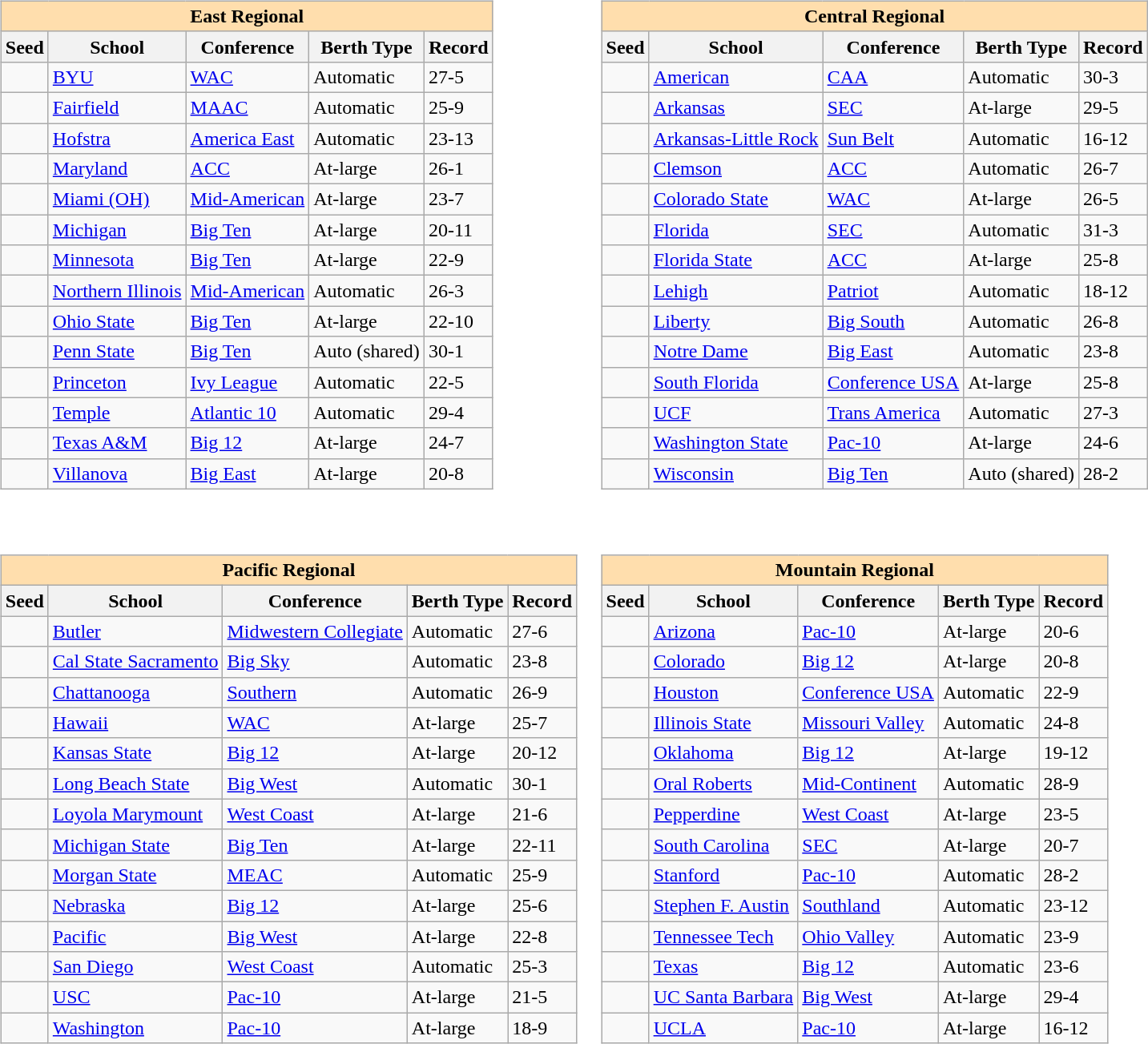<table>
<tr>
<td valign=top><br><table class="wikitable sortable">
<tr>
<th colspan="5" style="background:#ffdead;">East Regional</th>
</tr>
<tr>
<th>Seed</th>
<th>School</th>
<th>Conference</th>
<th>Berth Type</th>
<th>Record</th>
</tr>
<tr>
<td></td>
<td><a href='#'>BYU</a></td>
<td><a href='#'>WAC</a></td>
<td>Automatic</td>
<td>27-5</td>
</tr>
<tr>
<td></td>
<td><a href='#'>Fairfield</a></td>
<td><a href='#'>MAAC</a></td>
<td>Automatic</td>
<td>25-9</td>
</tr>
<tr>
<td></td>
<td><a href='#'>Hofstra</a></td>
<td><a href='#'>America East</a></td>
<td>Automatic</td>
<td>23-13</td>
</tr>
<tr>
<td></td>
<td><a href='#'>Maryland</a></td>
<td><a href='#'>ACC</a></td>
<td>At-large</td>
<td>26-1</td>
</tr>
<tr>
<td></td>
<td><a href='#'>Miami (OH)</a></td>
<td><a href='#'>Mid-American</a></td>
<td>At-large</td>
<td>23-7</td>
</tr>
<tr>
<td></td>
<td><a href='#'>Michigan</a></td>
<td><a href='#'>Big Ten</a></td>
<td>At-large</td>
<td>20-11</td>
</tr>
<tr>
<td></td>
<td><a href='#'>Minnesota</a></td>
<td><a href='#'>Big Ten</a></td>
<td>At-large</td>
<td>22-9</td>
</tr>
<tr>
<td></td>
<td><a href='#'>Northern Illinois</a></td>
<td><a href='#'>Mid-American</a></td>
<td>Automatic</td>
<td>26-3</td>
</tr>
<tr>
<td></td>
<td><a href='#'>Ohio State</a></td>
<td><a href='#'>Big Ten</a></td>
<td>At-large</td>
<td>22-10</td>
</tr>
<tr>
<td></td>
<td><a href='#'>Penn State</a></td>
<td><a href='#'>Big Ten</a></td>
<td>Auto (shared)</td>
<td>30-1</td>
</tr>
<tr>
<td></td>
<td><a href='#'>Princeton</a></td>
<td><a href='#'>Ivy League</a></td>
<td>Automatic</td>
<td>22-5</td>
</tr>
<tr>
<td></td>
<td><a href='#'>Temple</a></td>
<td><a href='#'>Atlantic 10</a></td>
<td>Automatic</td>
<td>29-4</td>
</tr>
<tr>
<td></td>
<td><a href='#'>Texas A&M</a></td>
<td><a href='#'>Big 12</a></td>
<td>At-large</td>
<td>24-7</td>
</tr>
<tr>
<td></td>
<td><a href='#'>Villanova</a></td>
<td><a href='#'>Big East</a></td>
<td>At-large</td>
<td>20-8</td>
</tr>
</table>
</td>
<td valign=top><br><table class="wikitable sortable">
<tr>
<th colspan="5" style="background:#ffdead;">Central Regional</th>
</tr>
<tr>
<th>Seed</th>
<th>School</th>
<th>Conference</th>
<th>Berth Type</th>
<th>Record</th>
</tr>
<tr>
<td></td>
<td><a href='#'>American</a></td>
<td><a href='#'>CAA</a></td>
<td>Automatic</td>
<td>30-3</td>
</tr>
<tr>
<td></td>
<td><a href='#'>Arkansas</a></td>
<td><a href='#'>SEC</a></td>
<td>At-large</td>
<td>29-5</td>
</tr>
<tr>
<td></td>
<td><a href='#'>Arkansas-Little Rock</a></td>
<td><a href='#'>Sun Belt</a></td>
<td>Automatic</td>
<td>16-12</td>
</tr>
<tr>
<td></td>
<td><a href='#'>Clemson</a></td>
<td><a href='#'>ACC</a></td>
<td>Automatic</td>
<td>26-7</td>
</tr>
<tr>
<td></td>
<td><a href='#'>Colorado State</a></td>
<td><a href='#'>WAC</a></td>
<td>At-large</td>
<td>26-5</td>
</tr>
<tr>
<td></td>
<td><a href='#'>Florida</a></td>
<td><a href='#'>SEC</a></td>
<td>Automatic</td>
<td>31-3</td>
</tr>
<tr>
<td></td>
<td><a href='#'>Florida State</a></td>
<td><a href='#'>ACC</a></td>
<td>At-large</td>
<td>25-8</td>
</tr>
<tr>
<td></td>
<td><a href='#'>Lehigh</a></td>
<td><a href='#'>Patriot</a></td>
<td>Automatic</td>
<td>18-12</td>
</tr>
<tr>
<td></td>
<td><a href='#'>Liberty</a></td>
<td><a href='#'>Big South</a></td>
<td>Automatic</td>
<td>26-8</td>
</tr>
<tr>
<td></td>
<td><a href='#'>Notre Dame</a></td>
<td><a href='#'>Big East</a></td>
<td>Automatic</td>
<td>23-8</td>
</tr>
<tr>
<td></td>
<td><a href='#'>South Florida</a></td>
<td><a href='#'>Conference USA</a></td>
<td>At-large</td>
<td>25-8</td>
</tr>
<tr>
<td></td>
<td><a href='#'>UCF</a></td>
<td><a href='#'>Trans America</a></td>
<td>Automatic</td>
<td>27-3</td>
</tr>
<tr>
<td></td>
<td><a href='#'>Washington State</a></td>
<td><a href='#'>Pac-10</a></td>
<td>At-large</td>
<td>24-6</td>
</tr>
<tr>
<td></td>
<td><a href='#'>Wisconsin</a></td>
<td><a href='#'>Big Ten</a></td>
<td>Auto (shared)</td>
<td>28-2</td>
</tr>
</table>
</td>
</tr>
<tr>
<td valign=top><br><table class="wikitable sortable">
<tr>
<th colspan="5" style="background:#ffdead;">Pacific Regional</th>
</tr>
<tr>
<th>Seed</th>
<th>School</th>
<th>Conference</th>
<th>Berth Type</th>
<th>Record</th>
</tr>
<tr>
<td></td>
<td><a href='#'>Butler</a></td>
<td><a href='#'>Midwestern Collegiate</a></td>
<td>Automatic</td>
<td>27-6</td>
</tr>
<tr>
<td></td>
<td><a href='#'>Cal State Sacramento</a></td>
<td><a href='#'>Big Sky</a></td>
<td>Automatic</td>
<td>23-8</td>
</tr>
<tr>
<td></td>
<td><a href='#'>Chattanooga</a></td>
<td><a href='#'>Southern</a></td>
<td>Automatic</td>
<td>26-9</td>
</tr>
<tr>
<td></td>
<td><a href='#'>Hawaii</a></td>
<td><a href='#'>WAC</a></td>
<td>At-large</td>
<td>25-7</td>
</tr>
<tr>
<td></td>
<td><a href='#'>Kansas State</a></td>
<td><a href='#'>Big 12</a></td>
<td>At-large</td>
<td>20-12</td>
</tr>
<tr>
<td></td>
<td><a href='#'>Long Beach State</a></td>
<td><a href='#'>Big West</a></td>
<td>Automatic</td>
<td>30-1</td>
</tr>
<tr>
<td></td>
<td><a href='#'>Loyola Marymount</a></td>
<td><a href='#'>West Coast</a></td>
<td>At-large</td>
<td>21-6</td>
</tr>
<tr>
<td></td>
<td><a href='#'>Michigan State</a></td>
<td><a href='#'>Big Ten</a></td>
<td>At-large</td>
<td>22-11</td>
</tr>
<tr>
<td></td>
<td><a href='#'>Morgan State</a></td>
<td><a href='#'>MEAC</a></td>
<td>Automatic</td>
<td>25-9</td>
</tr>
<tr>
<td></td>
<td><a href='#'>Nebraska</a></td>
<td><a href='#'>Big 12</a></td>
<td>At-large</td>
<td>25-6</td>
</tr>
<tr>
<td></td>
<td><a href='#'>Pacific</a></td>
<td><a href='#'>Big West</a></td>
<td>At-large</td>
<td>22-8</td>
</tr>
<tr>
<td></td>
<td><a href='#'>San Diego</a></td>
<td><a href='#'>West Coast</a></td>
<td>Automatic</td>
<td>25-3</td>
</tr>
<tr>
<td></td>
<td><a href='#'>USC</a></td>
<td><a href='#'>Pac-10</a></td>
<td>At-large</td>
<td>21-5</td>
</tr>
<tr>
<td></td>
<td><a href='#'>Washington</a></td>
<td><a href='#'>Pac-10</a></td>
<td>At-large</td>
<td>18-9</td>
</tr>
</table>
</td>
<td valign=top><br><table class="wikitable sortable">
<tr>
<th colspan="5" style="background:#ffdead;">Mountain Regional</th>
</tr>
<tr>
<th>Seed</th>
<th>School</th>
<th>Conference</th>
<th>Berth Type</th>
<th>Record</th>
</tr>
<tr>
<td></td>
<td><a href='#'>Arizona</a></td>
<td><a href='#'>Pac-10</a></td>
<td>At-large</td>
<td>20-6</td>
</tr>
<tr>
<td></td>
<td><a href='#'>Colorado</a></td>
<td><a href='#'>Big 12</a></td>
<td>At-large</td>
<td>20-8</td>
</tr>
<tr>
<td></td>
<td><a href='#'>Houston</a></td>
<td><a href='#'>Conference USA</a></td>
<td>Automatic</td>
<td>22-9</td>
</tr>
<tr>
<td></td>
<td><a href='#'>Illinois State</a></td>
<td><a href='#'>Missouri Valley</a></td>
<td>Automatic</td>
<td>24-8</td>
</tr>
<tr>
<td></td>
<td><a href='#'>Oklahoma</a></td>
<td><a href='#'>Big 12</a></td>
<td>At-large</td>
<td>19-12</td>
</tr>
<tr>
<td></td>
<td><a href='#'>Oral Roberts</a></td>
<td><a href='#'>Mid-Continent</a></td>
<td>Automatic</td>
<td>28-9</td>
</tr>
<tr>
<td></td>
<td><a href='#'>Pepperdine</a></td>
<td><a href='#'>West Coast</a></td>
<td>At-large</td>
<td>23-5</td>
</tr>
<tr>
<td></td>
<td><a href='#'>South Carolina</a></td>
<td><a href='#'>SEC</a></td>
<td>At-large</td>
<td>20-7</td>
</tr>
<tr>
<td></td>
<td><a href='#'>Stanford</a></td>
<td><a href='#'>Pac-10</a></td>
<td>Automatic</td>
<td>28-2</td>
</tr>
<tr>
<td></td>
<td><a href='#'>Stephen F. Austin</a></td>
<td><a href='#'>Southland</a></td>
<td>Automatic</td>
<td>23-12</td>
</tr>
<tr>
<td></td>
<td><a href='#'>Tennessee Tech</a></td>
<td><a href='#'>Ohio Valley</a></td>
<td>Automatic</td>
<td>23-9</td>
</tr>
<tr>
<td></td>
<td><a href='#'>Texas</a></td>
<td><a href='#'>Big 12</a></td>
<td>Automatic</td>
<td>23-6</td>
</tr>
<tr>
<td></td>
<td><a href='#'>UC Santa Barbara</a></td>
<td><a href='#'>Big West</a></td>
<td>At-large</td>
<td>29-4</td>
</tr>
<tr>
<td></td>
<td><a href='#'>UCLA</a></td>
<td><a href='#'>Pac-10</a></td>
<td>At-large</td>
<td>16-12</td>
</tr>
</table>
</td>
</tr>
</table>
